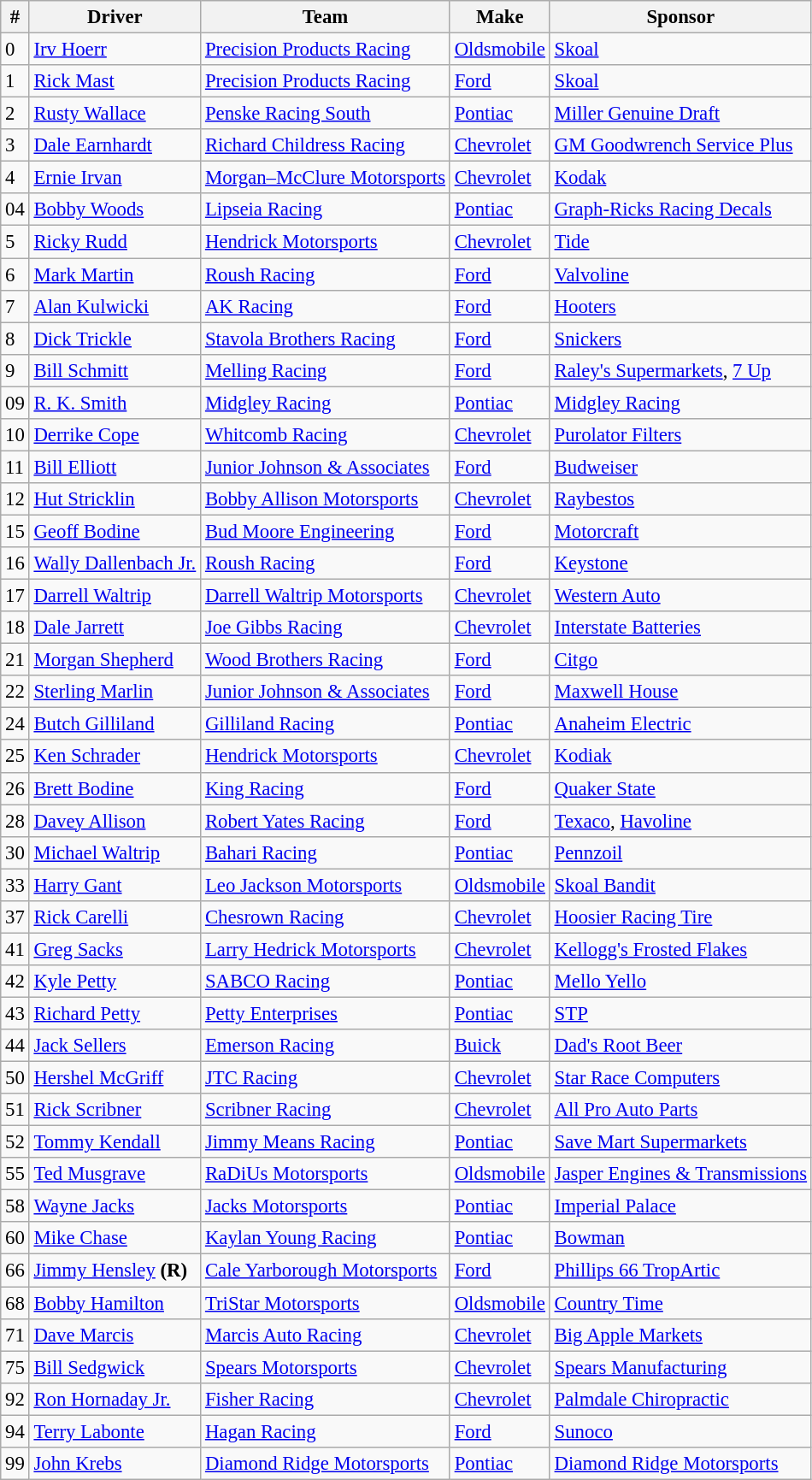<table class="wikitable" style="font-size:95%">
<tr>
<th>#</th>
<th>Driver</th>
<th>Team</th>
<th>Make</th>
<th>Sponsor</th>
</tr>
<tr>
<td>0</td>
<td><a href='#'>Irv Hoerr</a></td>
<td><a href='#'>Precision Products Racing</a></td>
<td><a href='#'>Oldsmobile</a></td>
<td><a href='#'>Skoal</a></td>
</tr>
<tr>
<td>1</td>
<td><a href='#'>Rick Mast</a></td>
<td><a href='#'>Precision Products Racing</a></td>
<td><a href='#'>Ford</a></td>
<td><a href='#'>Skoal</a></td>
</tr>
<tr>
<td>2</td>
<td><a href='#'>Rusty Wallace</a></td>
<td><a href='#'>Penske Racing South</a></td>
<td><a href='#'>Pontiac</a></td>
<td><a href='#'>Miller Genuine Draft</a></td>
</tr>
<tr>
<td>3</td>
<td><a href='#'>Dale Earnhardt</a></td>
<td><a href='#'>Richard Childress Racing</a></td>
<td><a href='#'>Chevrolet</a></td>
<td><a href='#'>GM Goodwrench Service Plus</a></td>
</tr>
<tr>
<td>4</td>
<td><a href='#'>Ernie Irvan</a></td>
<td><a href='#'>Morgan–McClure Motorsports</a></td>
<td><a href='#'>Chevrolet</a></td>
<td><a href='#'>Kodak</a></td>
</tr>
<tr>
<td>04</td>
<td><a href='#'>Bobby Woods</a></td>
<td><a href='#'>Lipseia Racing</a></td>
<td><a href='#'>Pontiac</a></td>
<td><a href='#'>Graph-Ricks Racing Decals</a></td>
</tr>
<tr>
<td>5</td>
<td><a href='#'>Ricky Rudd</a></td>
<td><a href='#'>Hendrick Motorsports</a></td>
<td><a href='#'>Chevrolet</a></td>
<td><a href='#'>Tide</a></td>
</tr>
<tr>
<td>6</td>
<td><a href='#'>Mark Martin</a></td>
<td><a href='#'>Roush Racing</a></td>
<td><a href='#'>Ford</a></td>
<td><a href='#'>Valvoline</a></td>
</tr>
<tr>
<td>7</td>
<td><a href='#'>Alan Kulwicki</a></td>
<td><a href='#'>AK Racing</a></td>
<td><a href='#'>Ford</a></td>
<td><a href='#'>Hooters</a></td>
</tr>
<tr>
<td>8</td>
<td><a href='#'>Dick Trickle</a></td>
<td><a href='#'>Stavola Brothers Racing</a></td>
<td><a href='#'>Ford</a></td>
<td><a href='#'>Snickers</a></td>
</tr>
<tr>
<td>9</td>
<td><a href='#'>Bill Schmitt</a></td>
<td><a href='#'>Melling Racing</a></td>
<td><a href='#'>Ford</a></td>
<td><a href='#'>Raley's Supermarkets</a>, <a href='#'>7 Up</a></td>
</tr>
<tr>
<td>09</td>
<td><a href='#'>R. K. Smith</a></td>
<td><a href='#'>Midgley Racing</a></td>
<td><a href='#'>Pontiac</a></td>
<td><a href='#'>Midgley Racing</a></td>
</tr>
<tr>
<td>10</td>
<td><a href='#'>Derrike Cope</a></td>
<td><a href='#'>Whitcomb Racing</a></td>
<td><a href='#'>Chevrolet</a></td>
<td><a href='#'>Purolator Filters</a></td>
</tr>
<tr>
<td>11</td>
<td><a href='#'>Bill Elliott</a></td>
<td><a href='#'>Junior Johnson & Associates</a></td>
<td><a href='#'>Ford</a></td>
<td><a href='#'>Budweiser</a></td>
</tr>
<tr>
<td>12</td>
<td><a href='#'>Hut Stricklin</a></td>
<td><a href='#'>Bobby Allison Motorsports</a></td>
<td><a href='#'>Chevrolet</a></td>
<td><a href='#'>Raybestos</a></td>
</tr>
<tr>
<td>15</td>
<td><a href='#'>Geoff Bodine</a></td>
<td><a href='#'>Bud Moore Engineering</a></td>
<td><a href='#'>Ford</a></td>
<td><a href='#'>Motorcraft</a></td>
</tr>
<tr>
<td>16</td>
<td><a href='#'>Wally Dallenbach Jr.</a></td>
<td><a href='#'>Roush Racing</a></td>
<td><a href='#'>Ford</a></td>
<td><a href='#'>Keystone</a></td>
</tr>
<tr>
<td>17</td>
<td><a href='#'>Darrell Waltrip</a></td>
<td><a href='#'>Darrell Waltrip Motorsports</a></td>
<td><a href='#'>Chevrolet</a></td>
<td><a href='#'>Western Auto</a></td>
</tr>
<tr>
<td>18</td>
<td><a href='#'>Dale Jarrett</a></td>
<td><a href='#'>Joe Gibbs Racing</a></td>
<td><a href='#'>Chevrolet</a></td>
<td><a href='#'>Interstate Batteries</a></td>
</tr>
<tr>
<td>21</td>
<td><a href='#'>Morgan Shepherd</a></td>
<td><a href='#'>Wood Brothers Racing</a></td>
<td><a href='#'>Ford</a></td>
<td><a href='#'>Citgo</a></td>
</tr>
<tr>
<td>22</td>
<td><a href='#'>Sterling Marlin</a></td>
<td><a href='#'>Junior Johnson & Associates</a></td>
<td><a href='#'>Ford</a></td>
<td><a href='#'>Maxwell House</a></td>
</tr>
<tr>
<td>24</td>
<td><a href='#'>Butch Gilliland</a></td>
<td><a href='#'>Gilliland Racing</a></td>
<td><a href='#'>Pontiac</a></td>
<td><a href='#'>Anaheim Electric</a></td>
</tr>
<tr>
<td>25</td>
<td><a href='#'>Ken Schrader</a></td>
<td><a href='#'>Hendrick Motorsports</a></td>
<td><a href='#'>Chevrolet</a></td>
<td><a href='#'>Kodiak</a></td>
</tr>
<tr>
<td>26</td>
<td><a href='#'>Brett Bodine</a></td>
<td><a href='#'>King Racing</a></td>
<td><a href='#'>Ford</a></td>
<td><a href='#'>Quaker State</a></td>
</tr>
<tr>
<td>28</td>
<td><a href='#'>Davey Allison</a></td>
<td><a href='#'>Robert Yates Racing</a></td>
<td><a href='#'>Ford</a></td>
<td><a href='#'>Texaco</a>, <a href='#'>Havoline</a></td>
</tr>
<tr>
<td>30</td>
<td><a href='#'>Michael Waltrip</a></td>
<td><a href='#'>Bahari Racing</a></td>
<td><a href='#'>Pontiac</a></td>
<td><a href='#'>Pennzoil</a></td>
</tr>
<tr>
<td>33</td>
<td><a href='#'>Harry Gant</a></td>
<td><a href='#'>Leo Jackson Motorsports</a></td>
<td><a href='#'>Oldsmobile</a></td>
<td><a href='#'>Skoal Bandit</a></td>
</tr>
<tr>
<td>37</td>
<td><a href='#'>Rick Carelli</a></td>
<td><a href='#'>Chesrown Racing</a></td>
<td><a href='#'>Chevrolet</a></td>
<td><a href='#'>Hoosier Racing Tire</a></td>
</tr>
<tr>
<td>41</td>
<td><a href='#'>Greg Sacks</a></td>
<td><a href='#'>Larry Hedrick Motorsports</a></td>
<td><a href='#'>Chevrolet</a></td>
<td><a href='#'>Kellogg's Frosted Flakes</a></td>
</tr>
<tr>
<td>42</td>
<td><a href='#'>Kyle Petty</a></td>
<td><a href='#'>SABCO Racing</a></td>
<td><a href='#'>Pontiac</a></td>
<td><a href='#'>Mello Yello</a></td>
</tr>
<tr>
<td>43</td>
<td><a href='#'>Richard Petty</a></td>
<td><a href='#'>Petty Enterprises</a></td>
<td><a href='#'>Pontiac</a></td>
<td><a href='#'>STP</a></td>
</tr>
<tr>
<td>44</td>
<td><a href='#'>Jack Sellers</a></td>
<td><a href='#'>Emerson Racing</a></td>
<td><a href='#'>Buick</a></td>
<td><a href='#'>Dad's Root Beer</a></td>
</tr>
<tr>
<td>50</td>
<td><a href='#'>Hershel McGriff</a></td>
<td><a href='#'>JTC Racing</a></td>
<td><a href='#'>Chevrolet</a></td>
<td><a href='#'>Star Race Computers</a></td>
</tr>
<tr>
<td>51</td>
<td><a href='#'>Rick Scribner</a></td>
<td><a href='#'>Scribner Racing</a></td>
<td><a href='#'>Chevrolet</a></td>
<td><a href='#'>All Pro Auto Parts</a></td>
</tr>
<tr>
<td>52</td>
<td><a href='#'>Tommy Kendall</a></td>
<td><a href='#'>Jimmy Means Racing</a></td>
<td><a href='#'>Pontiac</a></td>
<td><a href='#'>Save Mart Supermarkets</a></td>
</tr>
<tr>
<td>55</td>
<td><a href='#'>Ted Musgrave</a></td>
<td><a href='#'>RaDiUs Motorsports</a></td>
<td><a href='#'>Oldsmobile</a></td>
<td><a href='#'>Jasper Engines & Transmissions</a></td>
</tr>
<tr>
<td>58</td>
<td><a href='#'>Wayne Jacks</a></td>
<td><a href='#'>Jacks Motorsports</a></td>
<td><a href='#'>Pontiac</a></td>
<td><a href='#'>Imperial Palace</a></td>
</tr>
<tr>
<td>60</td>
<td><a href='#'>Mike Chase</a></td>
<td><a href='#'>Kaylan Young Racing</a></td>
<td><a href='#'>Pontiac</a></td>
<td><a href='#'>Bowman</a></td>
</tr>
<tr>
<td>66</td>
<td><a href='#'>Jimmy Hensley</a> <strong>(R)</strong></td>
<td><a href='#'>Cale Yarborough Motorsports</a></td>
<td><a href='#'>Ford</a></td>
<td><a href='#'>Phillips 66 TropArtic</a></td>
</tr>
<tr>
<td>68</td>
<td><a href='#'>Bobby Hamilton</a></td>
<td><a href='#'>TriStar Motorsports</a></td>
<td><a href='#'>Oldsmobile</a></td>
<td><a href='#'>Country Time</a></td>
</tr>
<tr>
<td>71</td>
<td><a href='#'>Dave Marcis</a></td>
<td><a href='#'>Marcis Auto Racing</a></td>
<td><a href='#'>Chevrolet</a></td>
<td><a href='#'>Big Apple Markets</a></td>
</tr>
<tr>
<td>75</td>
<td><a href='#'>Bill Sedgwick</a></td>
<td><a href='#'>Spears Motorsports</a></td>
<td><a href='#'>Chevrolet</a></td>
<td><a href='#'>Spears Manufacturing</a></td>
</tr>
<tr>
<td>92</td>
<td><a href='#'>Ron Hornaday Jr.</a></td>
<td><a href='#'>Fisher Racing</a></td>
<td><a href='#'>Chevrolet</a></td>
<td><a href='#'>Palmdale Chiropractic</a></td>
</tr>
<tr>
<td>94</td>
<td><a href='#'>Terry Labonte</a></td>
<td><a href='#'>Hagan Racing</a></td>
<td><a href='#'>Ford</a></td>
<td><a href='#'>Sunoco</a></td>
</tr>
<tr>
<td>99</td>
<td><a href='#'>John Krebs</a></td>
<td><a href='#'>Diamond Ridge Motorsports</a></td>
<td><a href='#'>Pontiac</a></td>
<td><a href='#'>Diamond Ridge Motorsports</a></td>
</tr>
</table>
